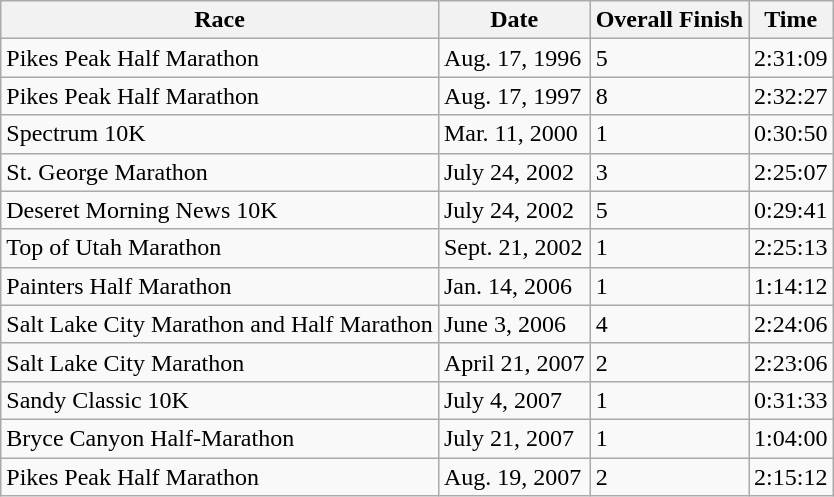<table class="wikitable">
<tr>
<th>Race</th>
<th>Date</th>
<th>Overall Finish</th>
<th>Time</th>
</tr>
<tr>
<td>Pikes Peak Half Marathon</td>
<td>Aug. 17, 1996</td>
<td>5</td>
<td>2:31:09</td>
</tr>
<tr>
<td>Pikes Peak Half Marathon</td>
<td>Aug. 17, 1997</td>
<td>8</td>
<td>2:32:27</td>
</tr>
<tr>
<td>Spectrum 10K</td>
<td>Mar. 11, 2000</td>
<td>1</td>
<td>0:30:50</td>
</tr>
<tr>
<td>St. George Marathon</td>
<td>July 24, 2002</td>
<td>3</td>
<td>2:25:07</td>
</tr>
<tr>
<td>Deseret Morning News 10K</td>
<td>July 24, 2002</td>
<td>5</td>
<td>0:29:41</td>
</tr>
<tr>
<td>Top of Utah Marathon</td>
<td>Sept. 21, 2002</td>
<td>1</td>
<td>2:25:13</td>
</tr>
<tr>
<td>Painters Half Marathon</td>
<td>Jan. 14, 2006</td>
<td>1</td>
<td>1:14:12</td>
</tr>
<tr>
<td>Salt Lake City Marathon and Half Marathon</td>
<td>June 3, 2006</td>
<td>4</td>
<td>2:24:06</td>
</tr>
<tr>
<td>Salt Lake City Marathon</td>
<td>April 21, 2007</td>
<td>2</td>
<td>2:23:06</td>
</tr>
<tr>
<td>Sandy Classic 10K</td>
<td>July 4, 2007</td>
<td>1</td>
<td>0:31:33</td>
</tr>
<tr>
<td>Bryce Canyon Half-Marathon</td>
<td>July 21, 2007</td>
<td>1</td>
<td>1:04:00</td>
</tr>
<tr>
<td>Pikes Peak Half Marathon</td>
<td>Aug. 19, 2007</td>
<td>2</td>
<td>2:15:12</td>
</tr>
</table>
